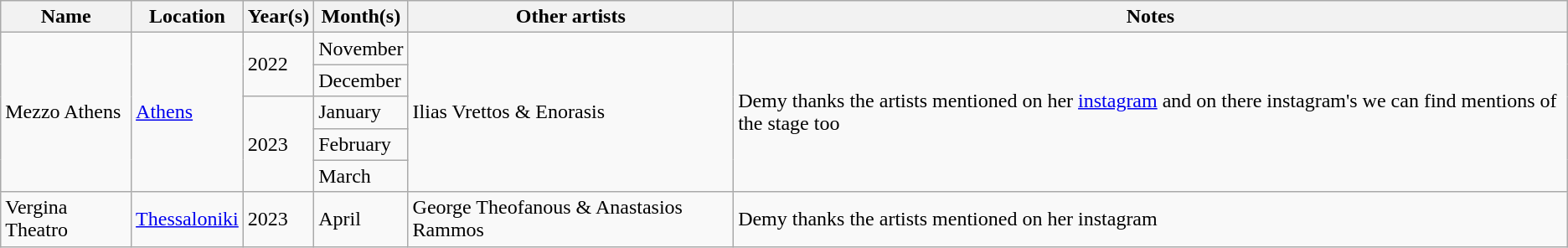<table class="wikitable">
<tr>
<th>Name</th>
<th>Location</th>
<th>Year(s)</th>
<th>Month(s)</th>
<th>Other artists</th>
<th>Notes</th>
</tr>
<tr>
<td rowspan=5>Mezzo Athens</td>
<td rowspan=5><a href='#'>Athens</a></td>
<td rowspan=2>2022</td>
<td>November</td>
<td rowspan=5>Ilias Vrettos & Enorasis</td>
<td rowspan=5>Demy thanks the artists mentioned on her <a href='#'>instagram</a> and on there instagram's we can find mentions of the stage too</td>
</tr>
<tr>
<td>December</td>
</tr>
<tr>
<td rowspan=3>2023</td>
<td>January</td>
</tr>
<tr>
<td>February</td>
</tr>
<tr>
<td>March</td>
</tr>
<tr>
<td>Vergina Theatro</td>
<td><a href='#'>Thessaloniki</a></td>
<td>2023</td>
<td>April</td>
<td>George Theofanous & Anastasios Rammos</td>
<td>Demy thanks the artists mentioned on her instagram</td>
</tr>
</table>
